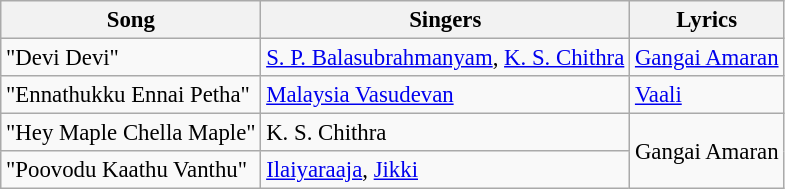<table class="wikitable" style="font-size: 95%;">
<tr>
<th>Song</th>
<th>Singers</th>
<th>Lyrics</th>
</tr>
<tr>
<td>"Devi Devi"</td>
<td><a href='#'>S. P. Balasubrahmanyam</a>, <a href='#'>K. S. Chithra</a></td>
<td><a href='#'>Gangai Amaran</a></td>
</tr>
<tr>
<td>"Ennathukku Ennai Petha"</td>
<td><a href='#'>Malaysia Vasudevan</a></td>
<td><a href='#'>Vaali</a></td>
</tr>
<tr>
<td>"Hey Maple Chella Maple"</td>
<td>K. S. Chithra</td>
<td rowspan=2>Gangai Amaran</td>
</tr>
<tr>
<td>"Poovodu Kaathu Vanthu"</td>
<td><a href='#'>Ilaiyaraaja</a>, <a href='#'>Jikki</a></td>
</tr>
</table>
